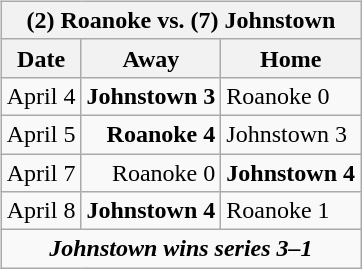<table cellspacing="10">
<tr>
<td valign="top"><br><table class="wikitable">
<tr>
<th bgcolor="#DDDDDD" colspan="4">(2) Roanoke vs. (7) Johnstown</th>
</tr>
<tr>
<th>Date</th>
<th>Away</th>
<th>Home</th>
</tr>
<tr>
<td>April 4</td>
<td align="right"><strong>Johnstown 3</strong></td>
<td>Roanoke 0</td>
</tr>
<tr>
<td>April 5</td>
<td align="right"><strong>Roanoke 4</strong></td>
<td>Johnstown 3</td>
</tr>
<tr>
<td>April 7</td>
<td align="right">Roanoke 0</td>
<td><strong>Johnstown 4</strong></td>
</tr>
<tr>
<td>April 8</td>
<td align="right"><strong>Johnstown 4</strong></td>
<td>Roanoke 1</td>
</tr>
<tr align="center">
<td colspan="4"><strong><em>Johnstown wins series 3–1</em></strong></td>
</tr>
</table>
</td>
</tr>
</table>
